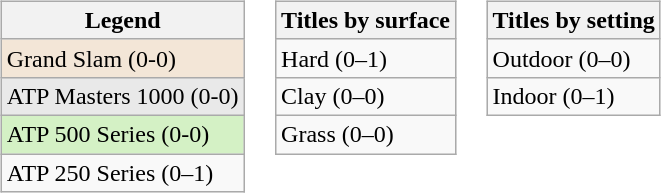<table>
<tr valign="top">
<td><br><table class="wikitable">
<tr>
<th>Legend</th>
</tr>
<tr style="background:#f3e6d7;">
<td>Grand Slam (0-0)</td>
</tr>
<tr style="background:#e9e9e9;">
<td>ATP Masters 1000 (0-0)</td>
</tr>
<tr style="background:#d4f1c5;">
<td>ATP 500 Series (0-0)</td>
</tr>
<tr>
<td>ATP 250 Series (0–1)</td>
</tr>
</table>
</td>
<td><br><table class="wikitable">
<tr>
<th>Titles by surface</th>
</tr>
<tr>
<td>Hard (0–1)</td>
</tr>
<tr>
<td>Clay (0–0)</td>
</tr>
<tr>
<td>Grass (0–0)</td>
</tr>
</table>
</td>
<td><br><table class="wikitable">
<tr>
<th>Titles by setting</th>
</tr>
<tr>
<td>Outdoor (0–0)</td>
</tr>
<tr>
<td>Indoor (0–1)</td>
</tr>
</table>
</td>
</tr>
</table>
